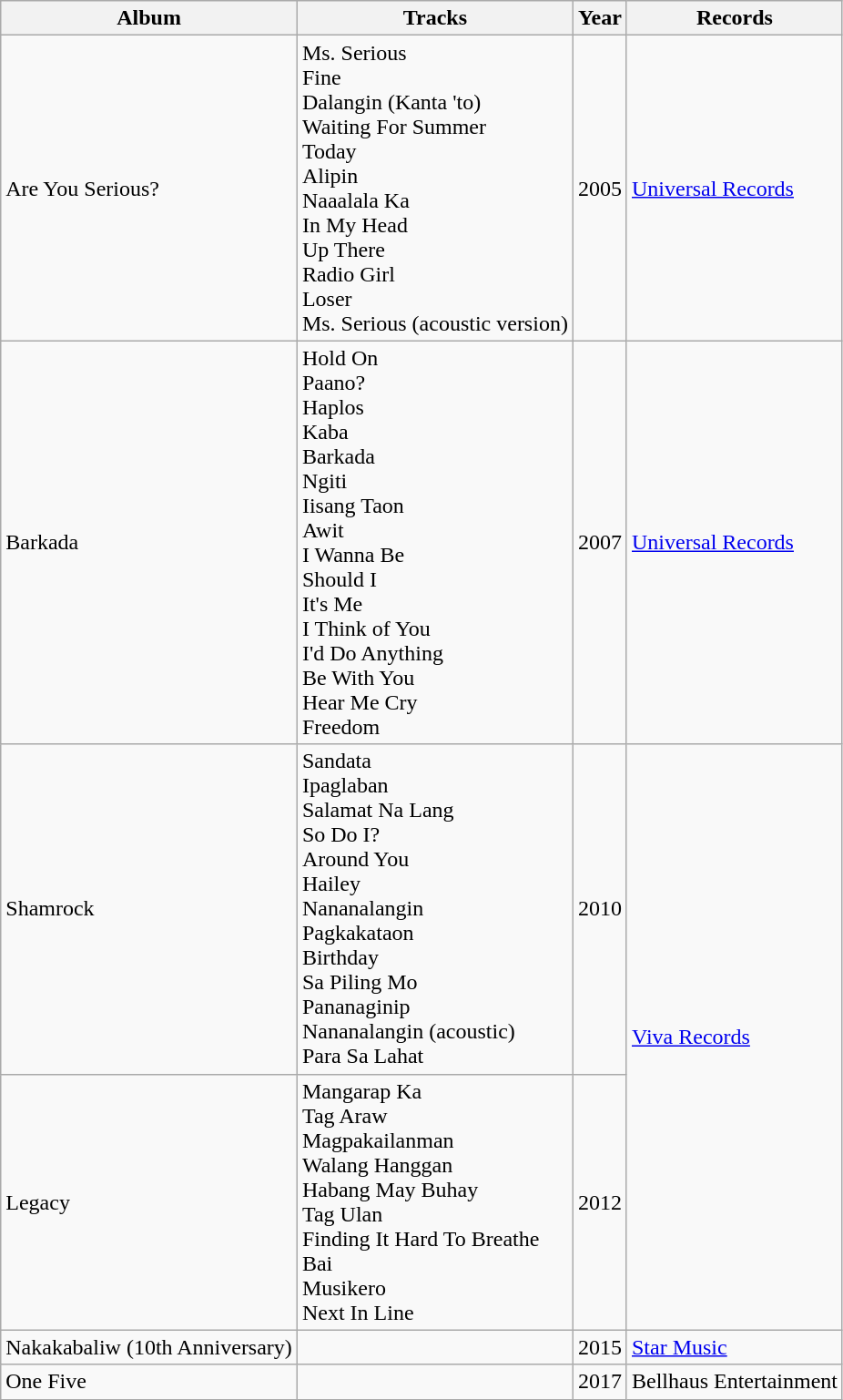<table class="wikitable">
<tr>
<th>Album</th>
<th>Tracks</th>
<th>Year</th>
<th>Records</th>
</tr>
<tr>
<td>Are You Serious?</td>
<td>Ms. Serious <br> Fine <br> Dalangin (Kanta 'to) <br> Waiting For Summer <br> Today <br> Alipin <br> Naaalala Ka <br> In My Head <br> Up There <br> Radio Girl <br> Loser <br> Ms. Serious (acoustic version)</td>
<td>2005</td>
<td><a href='#'>Universal Records</a></td>
</tr>
<tr>
<td>Barkada</td>
<td>Hold On <br> Paano? <br> Haplos <br> Kaba <br> Barkada <br> Ngiti <br> Iisang Taon <br> Awit <br> I Wanna Be <br> Should I <br> It's Me <br> I Think of You <br> I'd Do Anything <br> Be With You <br> Hear Me Cry <br> Freedom</td>
<td>2007</td>
<td><a href='#'>Universal Records</a></td>
</tr>
<tr>
<td>Shamrock</td>
<td>Sandata <br> Ipaglaban <br> Salamat Na Lang <br> So Do I? <br> Around You <br> Hailey <br> Nananalangin <br> Pagkakataon <br> Birthday <br> Sa Piling Mo <br> Pananaginip <br> Nananalangin (acoustic) <br> Para Sa Lahat</td>
<td>2010</td>
<td rowspan="2"><a href='#'>Viva Records</a></td>
</tr>
<tr>
<td>Legacy</td>
<td>Mangarap Ka <br> Tag Araw <br> Magpakailanman <br> Walang Hanggan <br> Habang May Buhay <br> Tag Ulan <br>Finding It Hard To Breathe <br> Bai <br> Musikero <br> Next In Line</td>
<td>2012</td>
</tr>
<tr>
<td>Nakakabaliw (10th Anniversary)</td>
<td></td>
<td>2015</td>
<td><a href='#'>Star Music</a></td>
</tr>
<tr>
<td>One Five</td>
<td></td>
<td>2017</td>
<td>Bellhaus Entertainment</td>
</tr>
</table>
